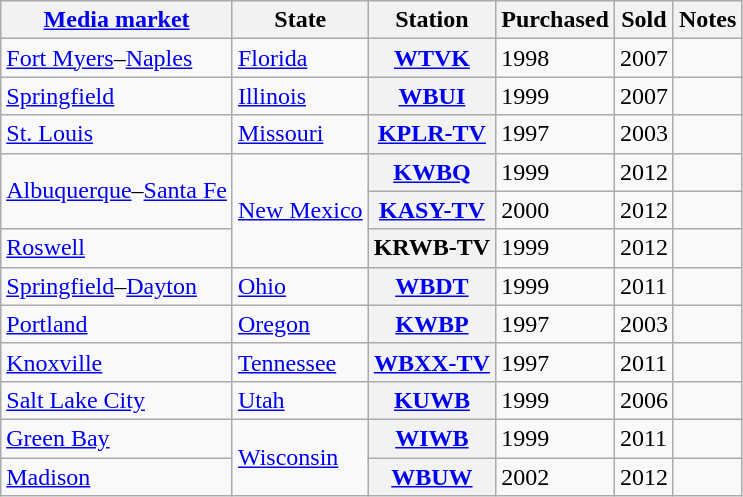<table class="wikitable sortable">
<tr>
<th scope="col"><a href='#'>Media market</a></th>
<th scope="col">State</th>
<th scope="col">Station</th>
<th scope="col">Purchased</th>
<th scope="col">Sold</th>
<th scope="col" class="unsortable">Notes</th>
</tr>
<tr>
<td><a href='#'>Fort Myers</a>–<a href='#'>Naples</a></td>
<td><a href='#'>Florida</a></td>
<th><a href='#'>WTVK</a></th>
<td>1998</td>
<td>2007</td>
<td></td>
</tr>
<tr>
<td><a href='#'>Springfield</a></td>
<td><a href='#'>Illinois</a></td>
<th><a href='#'>WBUI</a></th>
<td>1999</td>
<td>2007</td>
<td></td>
</tr>
<tr>
<td><a href='#'>St. Louis</a></td>
<td><a href='#'>Missouri</a></td>
<th><a href='#'>KPLR-TV</a></th>
<td>1997</td>
<td>2003</td>
<td></td>
</tr>
<tr>
<td rowspan="2"><a href='#'>Albuquerque</a>–<a href='#'>Santa Fe</a></td>
<td rowspan="3"><a href='#'>New Mexico</a></td>
<th><a href='#'>KWBQ</a></th>
<td>1999</td>
<td>2012</td>
<td></td>
</tr>
<tr>
<th><a href='#'>KASY-TV</a></th>
<td>2000</td>
<td>2012</td>
<td></td>
</tr>
<tr>
<td><a href='#'>Roswell</a></td>
<th>KRWB-TV</th>
<td>1999</td>
<td>2012</td>
<td></td>
</tr>
<tr>
<td><a href='#'>Springfield</a>–<a href='#'>Dayton</a></td>
<td><a href='#'>Ohio</a></td>
<th><a href='#'>WBDT</a></th>
<td>1999</td>
<td>2011</td>
<td></td>
</tr>
<tr>
<td><a href='#'>Portland</a></td>
<td><a href='#'>Oregon</a></td>
<th><a href='#'>KWBP</a></th>
<td>1997</td>
<td>2003</td>
<td></td>
</tr>
<tr>
<td><a href='#'>Knoxville</a></td>
<td><a href='#'>Tennessee</a></td>
<th><a href='#'>WBXX-TV</a></th>
<td>1997</td>
<td>2011</td>
<td></td>
</tr>
<tr>
<td><a href='#'>Salt Lake City</a></td>
<td><a href='#'>Utah</a></td>
<th><a href='#'>KUWB</a></th>
<td>1999</td>
<td>2006</td>
<td></td>
</tr>
<tr>
<td><a href='#'>Green Bay</a></td>
<td rowspan="2"><a href='#'>Wisconsin</a></td>
<th><a href='#'>WIWB</a></th>
<td>1999</td>
<td>2011</td>
<td></td>
</tr>
<tr>
<td><a href='#'>Madison</a></td>
<th><a href='#'>WBUW</a></th>
<td>2002</td>
<td>2012</td>
<td></td>
</tr>
</table>
